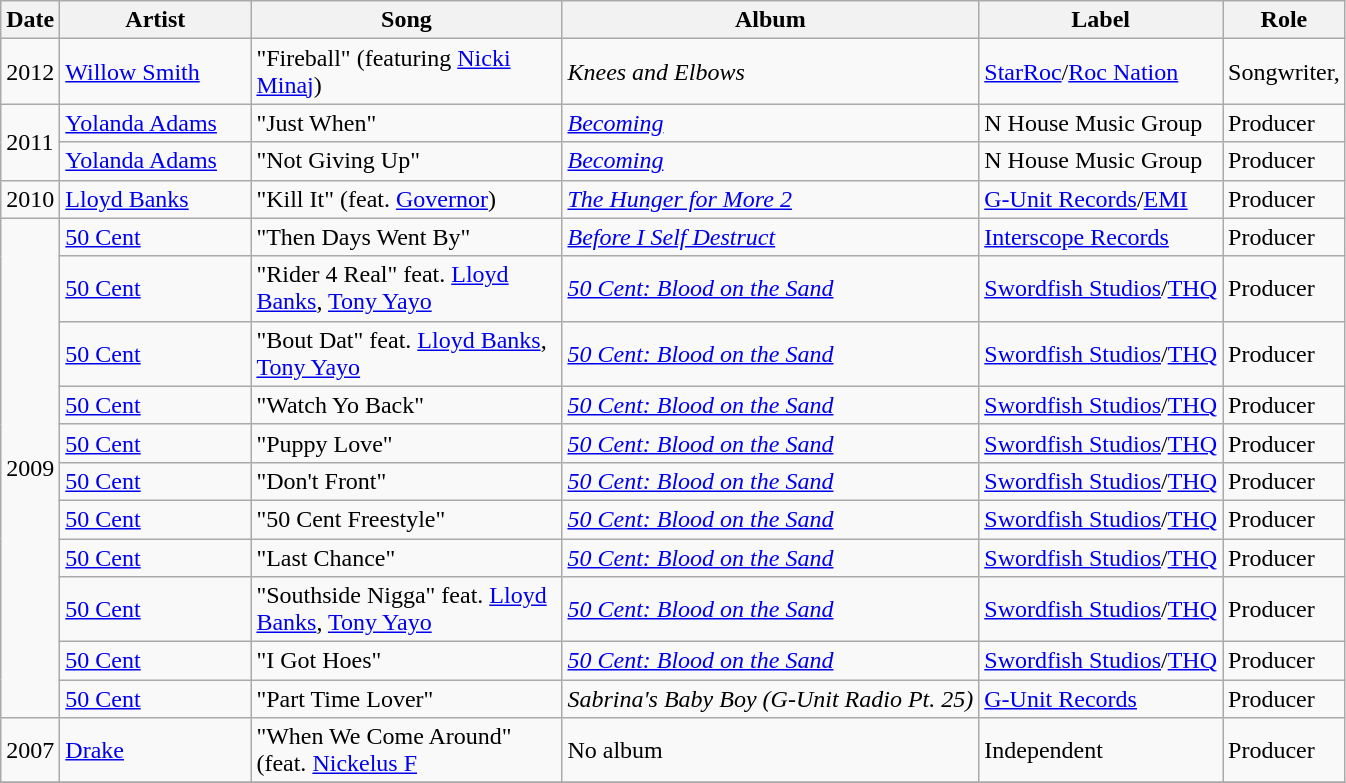<table class="wikitable">
<tr>
<th>Date</th>
<th width="120">Artist</th>
<th width="200">Song</th>
<th>Album</th>
<th>Label</th>
<th>Role</th>
</tr>
<tr>
<td rowspan="1">2012</td>
<td><a href='#'>Willow Smith</a></td>
<td>"Fireball" (featuring <a href='#'>Nicki Minaj</a>)</td>
<td><em>Knees and Elbows</em></td>
<td><a href='#'>StarRoc</a>/<a href='#'>Roc Nation</a></td>
<td>Songwriter,</td>
</tr>
<tr>
<td rowspan="2">2011</td>
<td><a href='#'>Yolanda Adams</a></td>
<td>"Just When"</td>
<td><em><a href='#'>Becoming</a></em></td>
<td>N House Music Group</td>
<td>Producer</td>
</tr>
<tr>
<td><a href='#'>Yolanda Adams</a></td>
<td>"Not Giving Up"</td>
<td><em><a href='#'>Becoming</a></em></td>
<td>N House Music Group</td>
<td>Producer </td>
</tr>
<tr>
<td rowspan="1">2010</td>
<td><a href='#'>Lloyd Banks</a></td>
<td>"Kill It" (feat. <a href='#'>Governor</a>)</td>
<td><em><a href='#'>The Hunger for More 2</a></em></td>
<td><a href='#'>G-Unit Records</a>/<a href='#'>EMI</a></td>
<td>Producer</td>
</tr>
<tr>
<td rowspan="11">2009</td>
<td><a href='#'>50 Cent</a></td>
<td>"Then Days Went By"</td>
<td><em><a href='#'>Before I Self Destruct</a></em></td>
<td><a href='#'>Interscope Records</a></td>
<td>Producer</td>
</tr>
<tr>
<td><a href='#'>50 Cent</a></td>
<td>"Rider 4 Real" feat. <a href='#'>Lloyd Banks</a>, <a href='#'>Tony Yayo</a></td>
<td><em><a href='#'>50 Cent: Blood on the Sand</a></em></td>
<td><a href='#'>Swordfish Studios</a>/<a href='#'>THQ</a></td>
<td>Producer</td>
</tr>
<tr>
<td><a href='#'>50 Cent</a></td>
<td>"Bout Dat" feat. <a href='#'>Lloyd Banks</a>, <a href='#'>Tony Yayo</a></td>
<td><em><a href='#'>50 Cent: Blood on the Sand</a></em></td>
<td><a href='#'>Swordfish Studios</a>/<a href='#'>THQ</a></td>
<td>Producer</td>
</tr>
<tr>
<td><a href='#'>50 Cent</a></td>
<td>"Watch Yo Back"</td>
<td><em><a href='#'>50 Cent: Blood on the Sand</a></em></td>
<td><a href='#'>Swordfish Studios</a>/<a href='#'>THQ</a></td>
<td>Producer</td>
</tr>
<tr>
<td><a href='#'>50 Cent</a></td>
<td>"Puppy Love"</td>
<td><em><a href='#'>50 Cent: Blood on the Sand</a></em></td>
<td><a href='#'>Swordfish Studios</a>/<a href='#'>THQ</a></td>
<td>Producer</td>
</tr>
<tr>
<td><a href='#'>50 Cent</a></td>
<td>"Don't Front"</td>
<td><em><a href='#'>50 Cent: Blood on the Sand</a></em></td>
<td><a href='#'>Swordfish Studios</a>/<a href='#'>THQ</a></td>
<td>Producer</td>
</tr>
<tr>
<td><a href='#'>50 Cent</a></td>
<td>"50 Cent Freestyle"</td>
<td><em><a href='#'>50 Cent: Blood on the Sand</a></em></td>
<td><a href='#'>Swordfish Studios</a>/<a href='#'>THQ</a></td>
<td>Producer</td>
</tr>
<tr>
<td><a href='#'>50 Cent</a></td>
<td>"Last Chance"</td>
<td><em><a href='#'>50 Cent: Blood on the Sand</a></em></td>
<td><a href='#'>Swordfish Studios</a>/<a href='#'>THQ</a></td>
<td>Producer</td>
</tr>
<tr>
<td><a href='#'>50 Cent</a></td>
<td>"Southside Nigga" feat. <a href='#'>Lloyd Banks</a>, <a href='#'>Tony Yayo</a></td>
<td><em><a href='#'>50 Cent: Blood on the Sand</a></em></td>
<td><a href='#'>Swordfish Studios</a>/<a href='#'>THQ</a></td>
<td>Producer</td>
</tr>
<tr>
<td><a href='#'>50 Cent</a></td>
<td>"I Got Hoes"</td>
<td><em><a href='#'>50 Cent: Blood on the Sand</a></em></td>
<td><a href='#'>Swordfish Studios</a>/<a href='#'>THQ</a></td>
<td>Producer</td>
</tr>
<tr>
<td><a href='#'>50 Cent</a></td>
<td>"Part Time Lover"</td>
<td><em>Sabrina's Baby Boy (G-Unit Radio Pt. 25)</em></td>
<td><a href='#'>G-Unit Records</a></td>
<td>Producer</td>
</tr>
<tr>
<td rowspan="1">2007</td>
<td><a href='#'>Drake</a></td>
<td>"When We Come Around" (feat. <a href='#'>Nickelus F</a></td>
<td>No album</td>
<td>Independent</td>
<td>Producer</td>
</tr>
<tr>
</tr>
</table>
